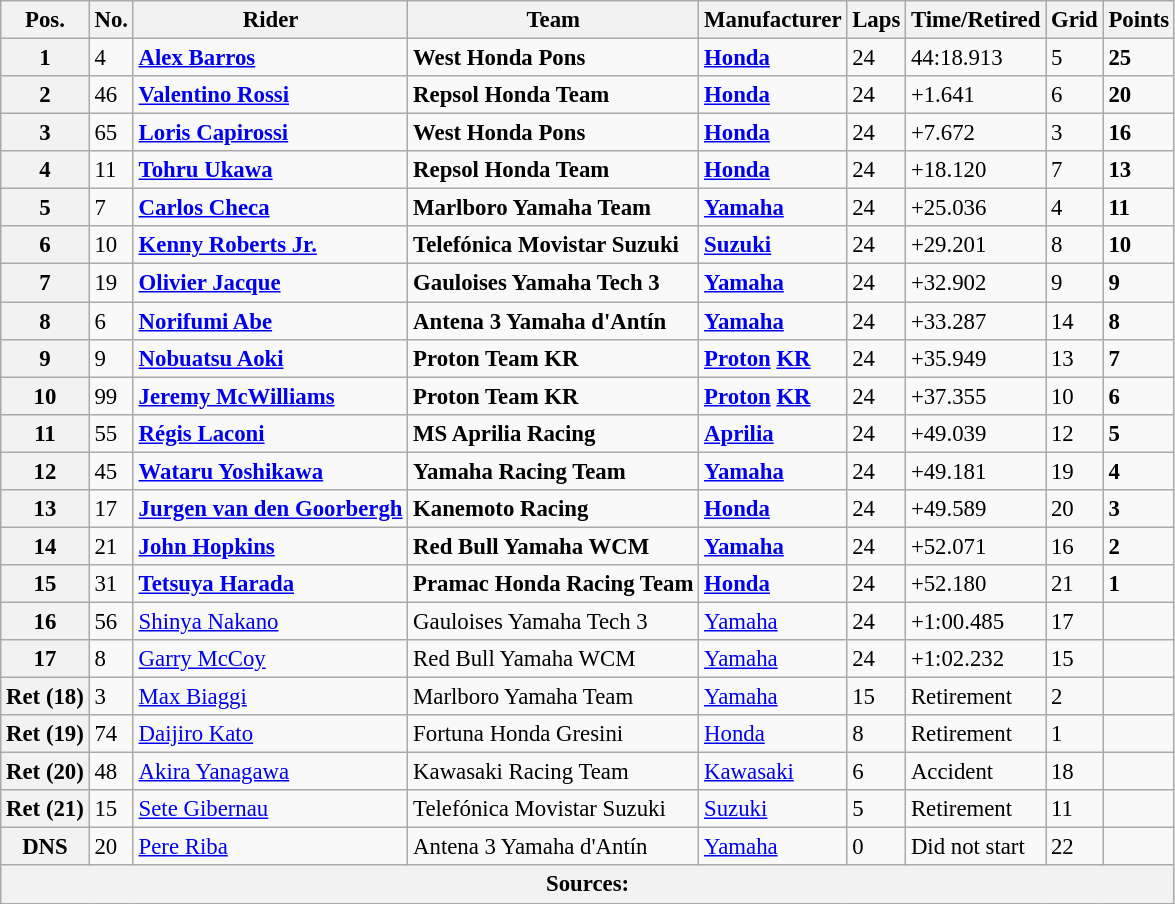<table class="wikitable" style="font-size: 95%;">
<tr>
<th>Pos.</th>
<th>No.</th>
<th>Rider</th>
<th>Team</th>
<th>Manufacturer</th>
<th>Laps</th>
<th>Time/Retired</th>
<th>Grid</th>
<th>Points</th>
</tr>
<tr>
<th>1</th>
<td>4</td>
<td> <strong><a href='#'>Alex Barros</a></strong></td>
<td><strong>West Honda Pons</strong></td>
<td><strong><a href='#'>Honda</a></strong></td>
<td>24</td>
<td>44:18.913</td>
<td>5</td>
<td><strong>25</strong></td>
</tr>
<tr>
<th>2</th>
<td>46</td>
<td> <strong><a href='#'>Valentino Rossi</a></strong></td>
<td><strong>Repsol Honda Team</strong></td>
<td><strong><a href='#'>Honda</a></strong></td>
<td>24</td>
<td>+1.641</td>
<td>6</td>
<td><strong>20</strong></td>
</tr>
<tr>
<th>3</th>
<td>65</td>
<td> <strong><a href='#'>Loris Capirossi</a></strong></td>
<td><strong>West Honda Pons</strong></td>
<td><strong><a href='#'>Honda</a></strong></td>
<td>24</td>
<td>+7.672</td>
<td>3</td>
<td><strong>16</strong></td>
</tr>
<tr>
<th>4</th>
<td>11</td>
<td> <strong><a href='#'>Tohru Ukawa</a></strong></td>
<td><strong>Repsol Honda Team</strong></td>
<td><strong><a href='#'>Honda</a></strong></td>
<td>24</td>
<td>+18.120</td>
<td>7</td>
<td><strong>13</strong></td>
</tr>
<tr>
<th>5</th>
<td>7</td>
<td> <strong><a href='#'>Carlos Checa</a></strong></td>
<td><strong>Marlboro Yamaha Team</strong></td>
<td><strong><a href='#'>Yamaha</a></strong></td>
<td>24</td>
<td>+25.036</td>
<td>4</td>
<td><strong>11</strong></td>
</tr>
<tr>
<th>6</th>
<td>10</td>
<td> <strong><a href='#'>Kenny Roberts Jr.</a></strong></td>
<td><strong>Telefónica Movistar Suzuki</strong></td>
<td><strong><a href='#'>Suzuki</a></strong></td>
<td>24</td>
<td>+29.201</td>
<td>8</td>
<td><strong>10</strong></td>
</tr>
<tr>
<th>7</th>
<td>19</td>
<td> <strong><a href='#'>Olivier Jacque</a></strong></td>
<td><strong>Gauloises Yamaha Tech 3</strong></td>
<td><strong><a href='#'>Yamaha</a></strong></td>
<td>24</td>
<td>+32.902</td>
<td>9</td>
<td><strong>9</strong></td>
</tr>
<tr>
<th>8</th>
<td>6</td>
<td> <strong><a href='#'>Norifumi Abe</a></strong></td>
<td><strong>Antena 3 Yamaha d'Antín</strong></td>
<td><strong><a href='#'>Yamaha</a></strong></td>
<td>24</td>
<td>+33.287</td>
<td>14</td>
<td><strong>8</strong></td>
</tr>
<tr>
<th>9</th>
<td>9</td>
<td> <strong><a href='#'>Nobuatsu Aoki</a></strong></td>
<td><strong>Proton Team KR</strong></td>
<td><strong><a href='#'>Proton</a> <a href='#'>KR</a></strong></td>
<td>24</td>
<td>+35.949</td>
<td>13</td>
<td><strong>7</strong></td>
</tr>
<tr>
<th>10</th>
<td>99</td>
<td> <strong><a href='#'>Jeremy McWilliams</a></strong></td>
<td><strong>Proton Team KR</strong></td>
<td><strong><a href='#'>Proton</a> <a href='#'>KR</a></strong></td>
<td>24</td>
<td>+37.355</td>
<td>10</td>
<td><strong>6</strong></td>
</tr>
<tr>
<th>11</th>
<td>55</td>
<td> <strong><a href='#'>Régis Laconi</a></strong></td>
<td><strong>MS Aprilia Racing</strong></td>
<td><strong><a href='#'>Aprilia</a></strong></td>
<td>24</td>
<td>+49.039</td>
<td>12</td>
<td><strong>5</strong></td>
</tr>
<tr>
<th>12</th>
<td>45</td>
<td> <strong><a href='#'>Wataru Yoshikawa</a></strong></td>
<td><strong>Yamaha Racing Team</strong></td>
<td><strong><a href='#'>Yamaha</a></strong></td>
<td>24</td>
<td>+49.181</td>
<td>19</td>
<td><strong>4</strong></td>
</tr>
<tr>
<th>13</th>
<td>17</td>
<td> <strong><a href='#'>Jurgen van den Goorbergh</a></strong></td>
<td><strong>Kanemoto Racing</strong></td>
<td><strong><a href='#'>Honda</a></strong></td>
<td>24</td>
<td>+49.589</td>
<td>20</td>
<td><strong>3</strong></td>
</tr>
<tr>
<th>14</th>
<td>21</td>
<td> <strong><a href='#'>John Hopkins</a></strong></td>
<td><strong>Red Bull Yamaha WCM</strong></td>
<td><strong><a href='#'>Yamaha</a></strong></td>
<td>24</td>
<td>+52.071</td>
<td>16</td>
<td><strong>2</strong></td>
</tr>
<tr>
<th>15</th>
<td>31</td>
<td> <strong><a href='#'>Tetsuya Harada</a></strong></td>
<td><strong>Pramac Honda Racing Team</strong></td>
<td><strong><a href='#'>Honda</a></strong></td>
<td>24</td>
<td>+52.180</td>
<td>21</td>
<td><strong>1</strong></td>
</tr>
<tr>
<th>16</th>
<td>56</td>
<td> <a href='#'>Shinya Nakano</a></td>
<td>Gauloises Yamaha Tech 3</td>
<td><a href='#'>Yamaha</a></td>
<td>24</td>
<td>+1:00.485</td>
<td>17</td>
<td></td>
</tr>
<tr>
<th>17</th>
<td>8</td>
<td> <a href='#'>Garry McCoy</a></td>
<td>Red Bull Yamaha WCM</td>
<td><a href='#'>Yamaha</a></td>
<td>24</td>
<td>+1:02.232</td>
<td>15</td>
<td></td>
</tr>
<tr>
<th>Ret (18)</th>
<td>3</td>
<td> <a href='#'>Max Biaggi</a></td>
<td>Marlboro Yamaha Team</td>
<td><a href='#'>Yamaha</a></td>
<td>15</td>
<td>Retirement</td>
<td>2</td>
<td></td>
</tr>
<tr>
<th>Ret (19)</th>
<td>74</td>
<td> <a href='#'>Daijiro Kato</a></td>
<td>Fortuna Honda Gresini</td>
<td><a href='#'>Honda</a></td>
<td>8</td>
<td>Retirement</td>
<td>1</td>
<td></td>
</tr>
<tr>
<th>Ret (20)</th>
<td>48</td>
<td> <a href='#'>Akira Yanagawa</a></td>
<td>Kawasaki Racing Team</td>
<td><a href='#'>Kawasaki</a></td>
<td>6</td>
<td>Accident</td>
<td>18</td>
<td></td>
</tr>
<tr>
<th>Ret (21)</th>
<td>15</td>
<td> <a href='#'>Sete Gibernau</a></td>
<td>Telefónica Movistar Suzuki</td>
<td><a href='#'>Suzuki</a></td>
<td>5</td>
<td>Retirement</td>
<td>11</td>
<td></td>
</tr>
<tr>
<th>DNS</th>
<td>20</td>
<td> <a href='#'>Pere Riba</a></td>
<td>Antena 3 Yamaha d'Antín</td>
<td><a href='#'>Yamaha</a></td>
<td>0</td>
<td>Did not start</td>
<td>22</td>
<td></td>
</tr>
<tr>
<th colspan=9>Sources: </th>
</tr>
</table>
